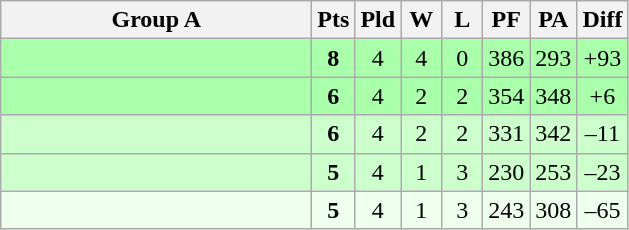<table class=wikitable style="text-align:center">
<tr>
<th width=200>Group A</th>
<th width=20>Pts</th>
<th width=20>Pld</th>
<th width=20>W</th>
<th width=20>L</th>
<th width=20>PF</th>
<th width=20>PA</th>
<th width=20>Diff</th>
</tr>
<tr style="background:#aaffaa">
<td align=left></td>
<td><strong>8</strong></td>
<td>4</td>
<td>4</td>
<td>0</td>
<td>386</td>
<td>293</td>
<td>+93</td>
</tr>
<tr style="background:#aaffaa">
<td align=left></td>
<td><strong>6</strong></td>
<td>4</td>
<td>2</td>
<td>2</td>
<td>354</td>
<td>348</td>
<td>+6</td>
</tr>
<tr style="background:#ccffcc">
<td align=left></td>
<td><strong>6</strong></td>
<td>4</td>
<td>2</td>
<td>2</td>
<td>331</td>
<td>342</td>
<td>–11</td>
</tr>
<tr style="background:#ccffcc">
<td align=left></td>
<td><strong>5</strong></td>
<td>4</td>
<td>1</td>
<td>3</td>
<td>230</td>
<td>253</td>
<td>–23</td>
</tr>
<tr style="background:#eeffee">
<td align=left></td>
<td><strong>5</strong></td>
<td>4</td>
<td>1</td>
<td>3</td>
<td>243</td>
<td>308</td>
<td>–65</td>
</tr>
</table>
